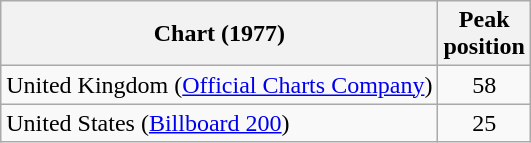<table class="wikitable">
<tr>
<th>Chart (1977)</th>
<th>Peak<br> position</th>
</tr>
<tr>
<td>United Kingdom (<a href='#'>Official Charts Company</a>)</td>
<td align="center">58</td>
</tr>
<tr>
<td>United States (<a href='#'>Billboard 200</a>)</td>
<td align="center">25</td>
</tr>
</table>
